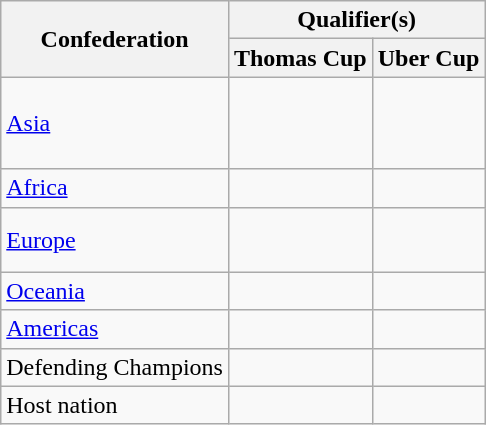<table class=wikitable>
<tr>
<th rowspan=2>Confederation</th>
<th colspan=2>Qualifier(s)</th>
</tr>
<tr>
<th>Thomas Cup</th>
<th>Uber Cup</th>
</tr>
<tr>
<td><a href='#'>Asia</a></td>
<td><br><br><br></td>
<td><br><br><br></td>
</tr>
<tr>
<td><a href='#'>Africa</a></td>
<td></td>
<td></td>
</tr>
<tr>
<td><a href='#'>Europe</a></td>
<td><br><br></td>
<td><br><br></td>
</tr>
<tr>
<td><a href='#'>Oceania</a></td>
<td></td>
<td></td>
</tr>
<tr>
<td><a href='#'>Americas</a></td>
<td></td>
<td></td>
</tr>
<tr>
<td>Defending Champions</td>
<td></td>
<td></td>
</tr>
<tr>
<td>Host nation</td>
<td></td>
<td></td>
</tr>
</table>
